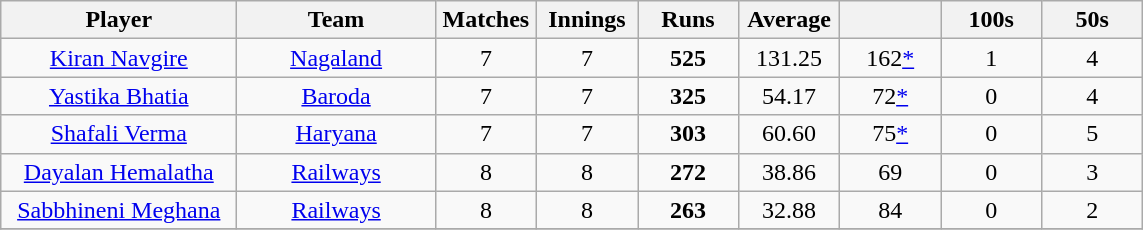<table class="wikitable" style="text-align:center;">
<tr>
<th width=150>Player</th>
<th width=125>Team</th>
<th width=60>Matches</th>
<th width=60>Innings</th>
<th width=60>Runs</th>
<th width=60>Average</th>
<th width=60></th>
<th width=60>100s</th>
<th width=60>50s</th>
</tr>
<tr>
<td><a href='#'>Kiran Navgire</a></td>
<td><a href='#'>Nagaland</a></td>
<td>7</td>
<td>7</td>
<td><strong>525</strong></td>
<td>131.25</td>
<td>162<a href='#'>*</a></td>
<td>1</td>
<td>4</td>
</tr>
<tr>
<td><a href='#'>Yastika Bhatia</a></td>
<td><a href='#'>Baroda</a></td>
<td>7</td>
<td>7</td>
<td><strong>325</strong></td>
<td>54.17</td>
<td>72<a href='#'>*</a></td>
<td>0</td>
<td>4</td>
</tr>
<tr>
<td><a href='#'>Shafali Verma</a></td>
<td><a href='#'>Haryana</a></td>
<td>7</td>
<td>7</td>
<td><strong>303</strong></td>
<td>60.60</td>
<td>75<a href='#'>*</a></td>
<td>0</td>
<td>5</td>
</tr>
<tr>
<td><a href='#'>Dayalan Hemalatha</a></td>
<td><a href='#'>Railways</a></td>
<td>8</td>
<td>8</td>
<td><strong>272</strong></td>
<td>38.86</td>
<td>69</td>
<td>0</td>
<td>3</td>
</tr>
<tr>
<td><a href='#'>Sabbhineni Meghana</a></td>
<td><a href='#'>Railways</a></td>
<td>8</td>
<td>8</td>
<td><strong>263</strong></td>
<td>32.88</td>
<td>84</td>
<td>0</td>
<td>2</td>
</tr>
<tr>
</tr>
</table>
